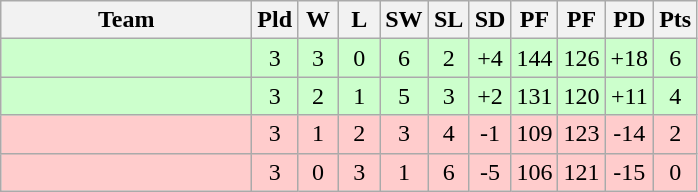<table class=wikitable style="text-align:center">
<tr>
<th width=160>Team</th>
<th width=20>Pld</th>
<th width=20>W</th>
<th width=20>L</th>
<th width=20>SW</th>
<th width=20>SL</th>
<th width=20>SD</th>
<th width=20>PF</th>
<th width=20>PF</th>
<th width=20>PD</th>
<th width=20>Pts</th>
</tr>
<tr bgcolor="ccffcc">
<td align=left></td>
<td>3</td>
<td>3</td>
<td>0</td>
<td>6</td>
<td>2</td>
<td>+4</td>
<td>144</td>
<td>126</td>
<td>+18</td>
<td>6</td>
</tr>
<tr bgcolor="ccffcc">
<td align=left></td>
<td>3</td>
<td>2</td>
<td>1</td>
<td>5</td>
<td>3</td>
<td>+2</td>
<td>131</td>
<td>120</td>
<td>+11</td>
<td>4</td>
</tr>
<tr bgcolor="ffcccc">
<td align=left></td>
<td>3</td>
<td>1</td>
<td>2</td>
<td>3</td>
<td>4</td>
<td>-1</td>
<td>109</td>
<td>123</td>
<td>-14</td>
<td>2</td>
</tr>
<tr bgcolor="ffcccc">
<td align=left></td>
<td>3</td>
<td>0</td>
<td>3</td>
<td>1</td>
<td>6</td>
<td>-5</td>
<td>106</td>
<td>121</td>
<td>-15</td>
<td>0</td>
</tr>
</table>
